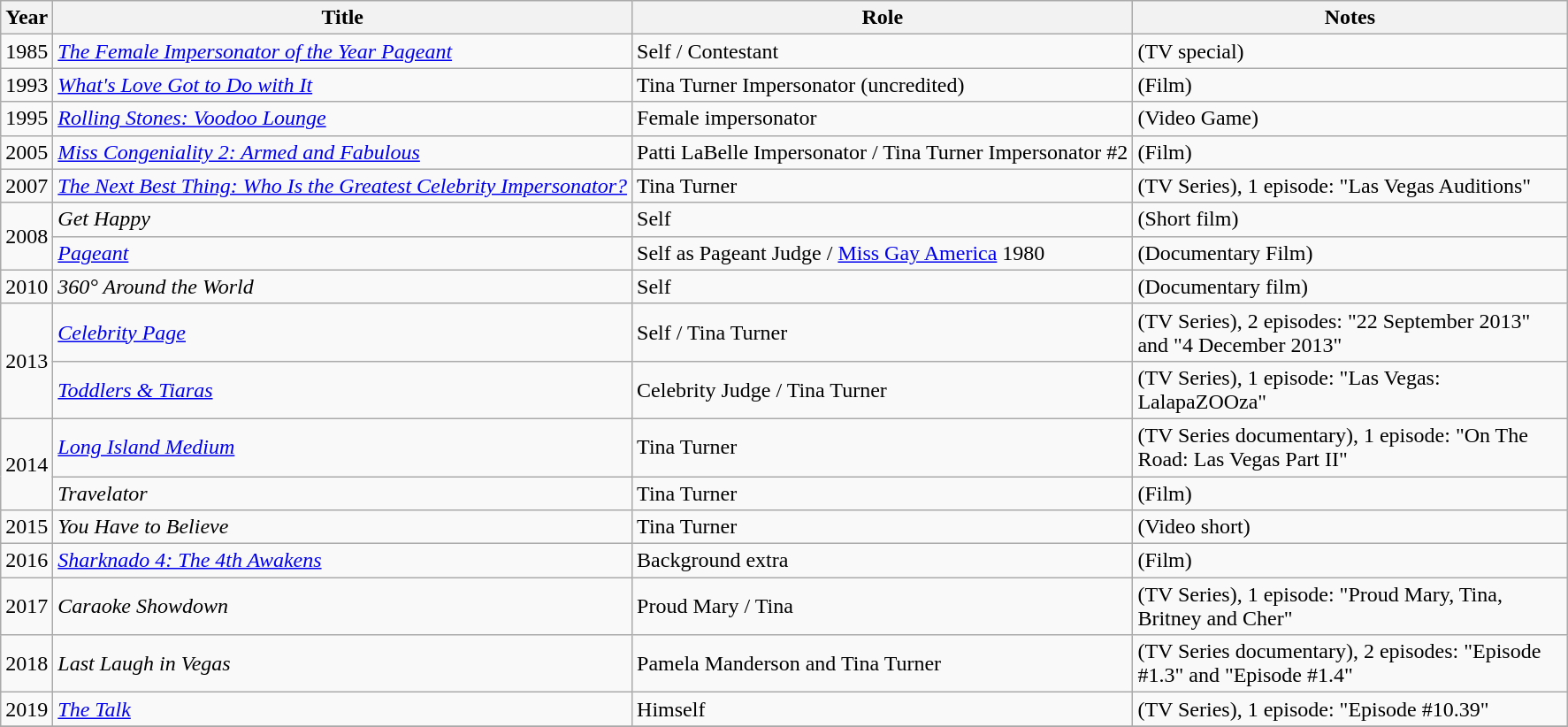<table class="wikitable sortable">
<tr>
<th>Year</th>
<th>Title</th>
<th>Role</th>
<th class="unsortable" style="width:20em;">Notes</th>
</tr>
<tr>
<td>1985</td>
<td><em><a href='#'>The Female Impersonator of the Year Pageant</a></em></td>
<td>Self / Contestant</td>
<td>(TV special)</td>
</tr>
<tr>
<td>1993</td>
<td><em><a href='#'>What's Love Got to Do with It</a></em></td>
<td>Tina Turner Impersonator (uncredited)</td>
<td>(Film)</td>
</tr>
<tr>
<td>1995</td>
<td><em><a href='#'>Rolling Stones: Voodoo Lounge</a></em></td>
<td>Female impersonator</td>
<td>(Video Game)</td>
</tr>
<tr>
<td>2005</td>
<td><em><a href='#'>Miss Congeniality 2: Armed and Fabulous</a></em></td>
<td>Patti LaBelle Impersonator / Tina Turner Impersonator #2</td>
<td>(Film)</td>
</tr>
<tr>
<td>2007</td>
<td><em><a href='#'>The Next Best Thing: Who Is the Greatest Celebrity Impersonator?</a></em></td>
<td>Tina Turner</td>
<td>(TV Series), 1 episode: "Las Vegas Auditions"</td>
</tr>
<tr>
<td rowspan="2">2008</td>
<td><em>Get Happy</em></td>
<td>Self</td>
<td>(Short film)</td>
</tr>
<tr>
<td><em><a href='#'>Pageant</a></em></td>
<td>Self as Pageant Judge / <a href='#'>Miss Gay America</a> 1980</td>
<td>(Documentary Film)</td>
</tr>
<tr>
<td>2010</td>
<td><em>360° Around the World</em></td>
<td>Self</td>
<td>(Documentary film)</td>
</tr>
<tr>
<td rowspan="2">2013</td>
<td><em><a href='#'>Celebrity Page</a></em></td>
<td>Self / Tina Turner</td>
<td>(TV Series), 2 episodes: "22 September 2013" and "4 December 2013"</td>
</tr>
<tr>
<td><em><a href='#'>Toddlers & Tiaras</a></em></td>
<td>Celebrity Judge / Tina Turner</td>
<td>(TV Series), 1 episode: "Las Vegas: LalapaZOOza"</td>
</tr>
<tr>
<td rowspan="2">2014</td>
<td><em><a href='#'>Long Island Medium</a></em></td>
<td>Tina Turner</td>
<td>(TV Series documentary), 1 episode: "On The Road: Las Vegas Part II"</td>
</tr>
<tr>
<td><em>Travelator</em></td>
<td>Tina Turner</td>
<td>(Film)</td>
</tr>
<tr>
<td>2015</td>
<td><em>You Have to Believe</em></td>
<td>Tina Turner</td>
<td>(Video short)</td>
</tr>
<tr>
<td>2016</td>
<td><em><a href='#'>Sharknado 4: The 4th Awakens</a></em></td>
<td>Background extra</td>
<td>(Film)</td>
</tr>
<tr>
<td>2017</td>
<td><em>Caraoke Showdown</em></td>
<td>Proud Mary / Tina</td>
<td>(TV Series), 1 episode: "Proud Mary, Tina, Britney and Cher"</td>
</tr>
<tr>
<td>2018</td>
<td><em>Last Laugh in Vegas</em></td>
<td>Pamela Manderson and Tina Turner</td>
<td>(TV Series documentary), 2 episodes: "Episode #1.3" and "Episode #1.4"</td>
</tr>
<tr>
<td>2019</td>
<td><em><a href='#'>The Talk</a></em></td>
<td>Himself</td>
<td>(TV Series), 1 episode: "Episode #10.39"</td>
</tr>
<tr>
</tr>
</table>
